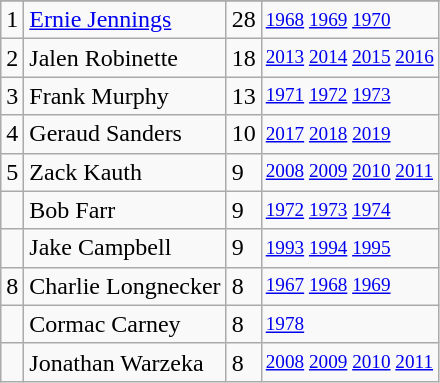<table class="wikitable">
<tr>
</tr>
<tr>
<td>1</td>
<td><a href='#'>Ernie Jennings</a></td>
<td>28</td>
<td style="font-size:80%;"><a href='#'>1968</a> <a href='#'>1969</a> <a href='#'>1970</a></td>
</tr>
<tr>
<td>2</td>
<td>Jalen Robinette</td>
<td>18</td>
<td style="font-size:80%;"><a href='#'>2013</a> <a href='#'>2014</a> <a href='#'>2015</a> <a href='#'>2016</a></td>
</tr>
<tr>
<td>3</td>
<td>Frank Murphy</td>
<td>13</td>
<td style="font-size:80%;"><a href='#'>1971</a> <a href='#'>1972</a> <a href='#'>1973</a></td>
</tr>
<tr>
<td>4</td>
<td>Geraud Sanders</td>
<td>10</td>
<td style="font-size:80%;"><a href='#'>2017</a> <a href='#'>2018</a> <a href='#'>2019</a></td>
</tr>
<tr>
<td>5</td>
<td>Zack Kauth</td>
<td>9</td>
<td style="font-size:80%;"><a href='#'>2008</a> <a href='#'>2009</a> <a href='#'>2010</a> <a href='#'>2011</a></td>
</tr>
<tr>
<td></td>
<td>Bob Farr</td>
<td>9</td>
<td style="font-size:80%;"><a href='#'>1972</a> <a href='#'>1973</a> <a href='#'>1974</a></td>
</tr>
<tr>
<td></td>
<td>Jake Campbell</td>
<td>9</td>
<td style="font-size:80%;"><a href='#'>1993</a> <a href='#'>1994</a> <a href='#'>1995</a></td>
</tr>
<tr>
<td>8</td>
<td>Charlie Longnecker</td>
<td>8</td>
<td style="font-size:80%;"><a href='#'>1967</a> <a href='#'>1968</a> <a href='#'>1969</a></td>
</tr>
<tr>
<td></td>
<td>Cormac Carney</td>
<td>8</td>
<td style="font-size:80%;"><a href='#'>1978</a></td>
</tr>
<tr>
<td></td>
<td>Jonathan Warzeka</td>
<td>8</td>
<td style="font-size:80%;"><a href='#'>2008</a> <a href='#'>2009</a> <a href='#'>2010</a> <a href='#'>2011</a></td>
</tr>
</table>
